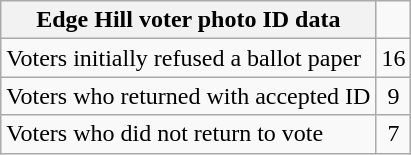<table class="wikitable">
<tr>
<th>Edge Hill voter photo ID data</th>
</tr>
<tr>
<td style="text-align:left">Voters initially refused a ballot paper</td>
<td style="text-align:center">16</td>
</tr>
<tr>
<td style="text-align:left">Voters who returned with accepted ID</td>
<td style="text-align:center">9</td>
</tr>
<tr>
<td style="text-align:left">Voters who did not return to vote</td>
<td style="text-align:center">7</td>
</tr>
</table>
